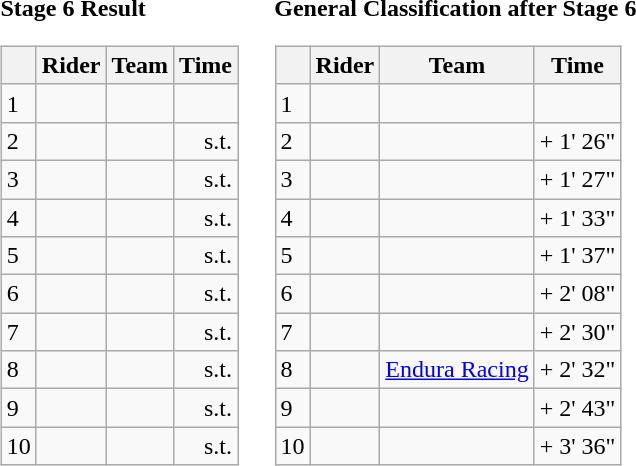<table>
<tr>
<td><strong>Stage 6 Result</strong><br><table class="wikitable">
<tr>
<th></th>
<th>Rider</th>
<th>Team</th>
<th>Time</th>
</tr>
<tr>
<td>1</td>
<td></td>
<td></td>
<td align="right"></td>
</tr>
<tr>
<td>2</td>
<td></td>
<td></td>
<td align="right">s.t.</td>
</tr>
<tr>
<td>3</td>
<td></td>
<td></td>
<td align="right">s.t.</td>
</tr>
<tr>
<td>4</td>
<td></td>
<td></td>
<td align="right">s.t.</td>
</tr>
<tr>
<td>5</td>
<td></td>
<td></td>
<td align="right">s.t.</td>
</tr>
<tr>
<td>6</td>
<td></td>
<td></td>
<td align="right">s.t.</td>
</tr>
<tr>
<td>7</td>
<td></td>
<td></td>
<td align="right">s.t.</td>
</tr>
<tr>
<td>8</td>
<td></td>
<td></td>
<td align="right">s.t.</td>
</tr>
<tr>
<td>9</td>
<td></td>
<td></td>
<td align="right">s.t.</td>
</tr>
<tr>
<td>10</td>
<td></td>
<td></td>
<td align="right">s.t.</td>
</tr>
</table>
</td>
<td></td>
<td><strong>General Classification after Stage 6</strong><br><table class="wikitable">
<tr>
<th></th>
<th>Rider</th>
<th>Team</th>
<th>Time</th>
</tr>
<tr>
<td>1</td>
<td> </td>
<td></td>
<td align="right"></td>
</tr>
<tr>
<td>2</td>
<td></td>
<td></td>
<td align="right">+ 1' 26"</td>
</tr>
<tr>
<td>3</td>
<td></td>
<td></td>
<td align="right">+ 1' 27"</td>
</tr>
<tr>
<td>4</td>
<td> </td>
<td></td>
<td align="right">+ 1' 33"</td>
</tr>
<tr>
<td>5</td>
<td> </td>
<td></td>
<td align="right">+ 1' 37"</td>
</tr>
<tr>
<td>6</td>
<td></td>
<td></td>
<td align="right">+ 2' 08"</td>
</tr>
<tr>
<td>7</td>
<td></td>
<td></td>
<td align="right">+ 2' 30"</td>
</tr>
<tr>
<td>8</td>
<td></td>
<td><a href='#'>Endura Racing</a></td>
<td align="right">+ 2' 32"</td>
</tr>
<tr>
<td>9</td>
<td></td>
<td></td>
<td align="right">+ 2' 43"</td>
</tr>
<tr>
<td>10</td>
<td></td>
<td></td>
<td align="right">+ 3' 36"</td>
</tr>
</table>
</td>
</tr>
</table>
